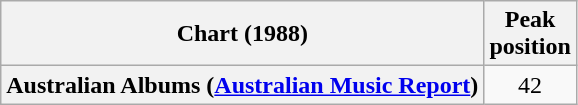<table class="wikitable plainrowheaders">
<tr>
<th>Chart (1988)</th>
<th>Peak<br>position</th>
</tr>
<tr>
<th scope="row">Australian Albums (<a href='#'>Australian Music Report</a>)</th>
<td style="text-align:center;">42</td>
</tr>
</table>
